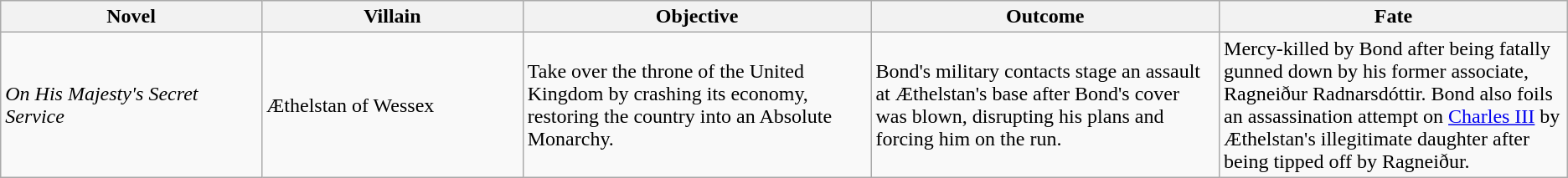<table class="wikitable">
<tr>
<th style="width: 16.5%">Novel</th>
<th style="width: 16.5%">Villain</th>
<th style="width: 22%">Objective</th>
<th style="width: 22%">Outcome</th>
<th style="width: 22%">Fate</th>
</tr>
<tr>
<td rowspan="1"><em>On His Majesty's Secret Service</em></td>
<td>Æthelstan of Wessex</td>
<td>Take over the throne of the United Kingdom by crashing its economy, restoring the country into an Absolute Monarchy.</td>
<td>Bond's military contacts stage an assault at Æthelstan's base after Bond's cover was blown, disrupting his plans and forcing him on the run.</td>
<td>Mercy-killed by Bond after being fatally gunned down by his former associate, Ragneiður Radnarsdóttir. Bond also foils an assassination attempt on <a href='#'>Charles III</a> by Æthelstan's illegitimate daughter after being tipped off by Ragneiður.</td>
</tr>
</table>
